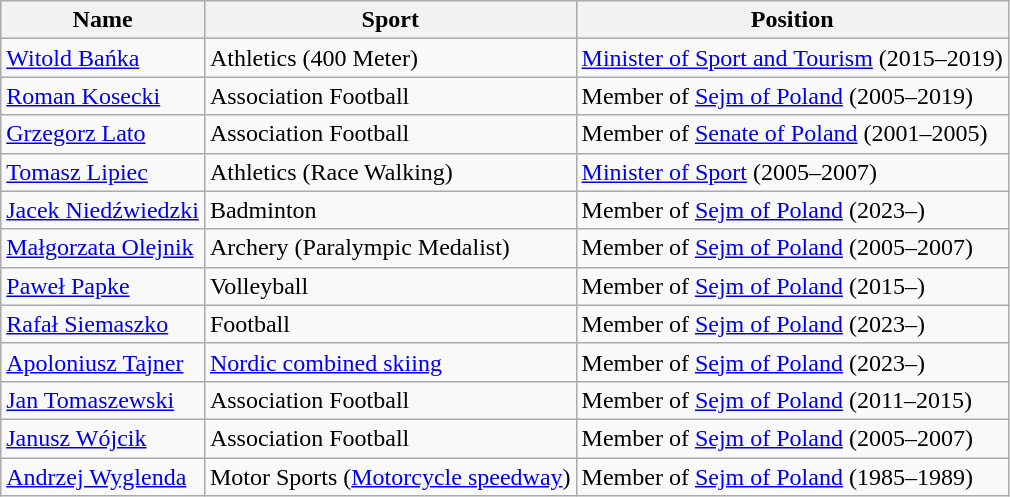<table class="wikitable sortable">
<tr>
<th>Name</th>
<th>Sport</th>
<th>Position</th>
</tr>
<tr>
<td data-sort-value="Bańka,Witold"><a href='#'>Witold Bańka</a></td>
<td>Athletics (400 Meter)</td>
<td><a href='#'>Minister of Sport and Tourism</a> (2015–2019)</td>
</tr>
<tr>
<td data-sort-value="Kosecki,Roman"><a href='#'>Roman Kosecki</a></td>
<td>Association Football</td>
<td>Member of <a href='#'>Sejm of Poland</a> (2005–2019)</td>
</tr>
<tr>
<td data-sort-value="Lato,Grzegorz"><a href='#'>Grzegorz Lato</a></td>
<td>Association Football</td>
<td>Member of <a href='#'>Senate of Poland</a> (2001–2005)</td>
</tr>
<tr>
<td data-sort-value="Lipiec,Tomasz"><a href='#'>Tomasz Lipiec</a></td>
<td>Athletics (Race Walking)</td>
<td><a href='#'>Minister of Sport</a> (2005–2007)</td>
</tr>
<tr>
<td><a href='#'>Jacek Niedźwiedzki</a></td>
<td>Badminton</td>
<td>Member of <a href='#'>Sejm of Poland</a> (2023–)</td>
</tr>
<tr>
<td data-sort-value="Olejnik,Małgorzata"><a href='#'>Małgorzata Olejnik</a></td>
<td>Archery (Paralympic Medalist)</td>
<td>Member of <a href='#'>Sejm of Poland</a> (2005–2007)</td>
</tr>
<tr>
<td><a href='#'>Paweł Papke</a></td>
<td>Volleyball</td>
<td>Member of <a href='#'>Sejm of Poland</a> (2015–)</td>
</tr>
<tr>
<td><a href='#'>Rafał Siemaszko</a></td>
<td>Football</td>
<td>Member of <a href='#'>Sejm of Poland</a> (2023–)</td>
</tr>
<tr>
<td><a href='#'>Apoloniusz Tajner</a></td>
<td><a href='#'>Nordic combined skiing</a></td>
<td>Member of <a href='#'>Sejm of Poland</a> (2023–)</td>
</tr>
<tr>
<td data-sort-value="Tomaszewski,Jan"><a href='#'>Jan Tomaszewski</a></td>
<td>Association Football</td>
<td>Member of <a href='#'>Sejm of Poland</a> (2011–2015)</td>
</tr>
<tr>
<td data-sort-value="Wójcik,Janusz"><a href='#'>Janusz Wójcik</a></td>
<td>Association Football</td>
<td>Member of <a href='#'>Sejm of Poland</a> (2005–2007)</td>
</tr>
<tr>
<td data-sort-value="Wyglenda,Andrzej"><a href='#'>Andrzej Wyglenda</a></td>
<td>Motor Sports (<a href='#'>Motorcycle speedway</a>)</td>
<td>Member of <a href='#'>Sejm of Poland</a> (1985–1989)</td>
</tr>
</table>
